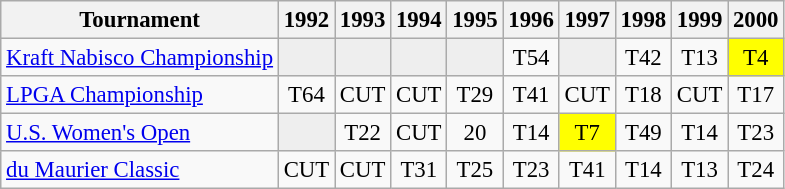<table class="wikitable" style="font-size:95%;text-align:center;">
<tr>
<th>Tournament</th>
<th>1992</th>
<th>1993</th>
<th>1994</th>
<th>1995</th>
<th>1996</th>
<th>1997</th>
<th>1998</th>
<th>1999</th>
<th>2000</th>
</tr>
<tr>
<td align=left><a href='#'>Kraft Nabisco Championship</a></td>
<td style="background:#eeeeee;"></td>
<td style="background:#eeeeee;"></td>
<td style="background:#eeeeee;"></td>
<td style="background:#eeeeee;"></td>
<td>T54</td>
<td style="background:#eeeeee;"></td>
<td>T42</td>
<td>T13</td>
<td style="background:yellow;">T4</td>
</tr>
<tr>
<td align=left><a href='#'>LPGA Championship</a></td>
<td>T64</td>
<td>CUT</td>
<td>CUT</td>
<td>T29</td>
<td>T41</td>
<td>CUT</td>
<td>T18</td>
<td>CUT</td>
<td>T17</td>
</tr>
<tr>
<td align=left><a href='#'>U.S. Women's Open</a></td>
<td style="background:#eeeeee;"></td>
<td>T22</td>
<td>CUT</td>
<td>20</td>
<td>T14</td>
<td style="background:yellow;">T7</td>
<td>T49</td>
<td>T14</td>
<td>T23</td>
</tr>
<tr>
<td align=left><a href='#'>du Maurier Classic</a></td>
<td>CUT</td>
<td>CUT</td>
<td>T31</td>
<td>T25</td>
<td>T23</td>
<td>T41</td>
<td>T14</td>
<td>T13</td>
<td>T24</td>
</tr>
</table>
